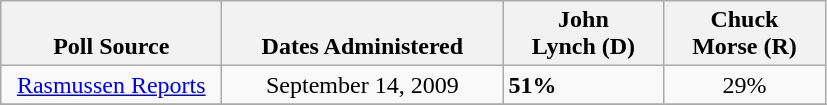<table class="wikitable">
<tr valign=bottom>
<th width='140'>Poll Source</th>
<th width='180'>Dates Administered</th>
<th width='100'>John<br>Lynch (D)</th>
<th width='100'>Chuck<br>Morse (R)</th>
</tr>
<tr>
<td align=center><a href='#'>Rasmussen Reports</a></td>
<td align=center>September 14, 2009</td>
<td><strong>51%</strong></td>
<td align=center>29%</td>
</tr>
<tr>
</tr>
</table>
